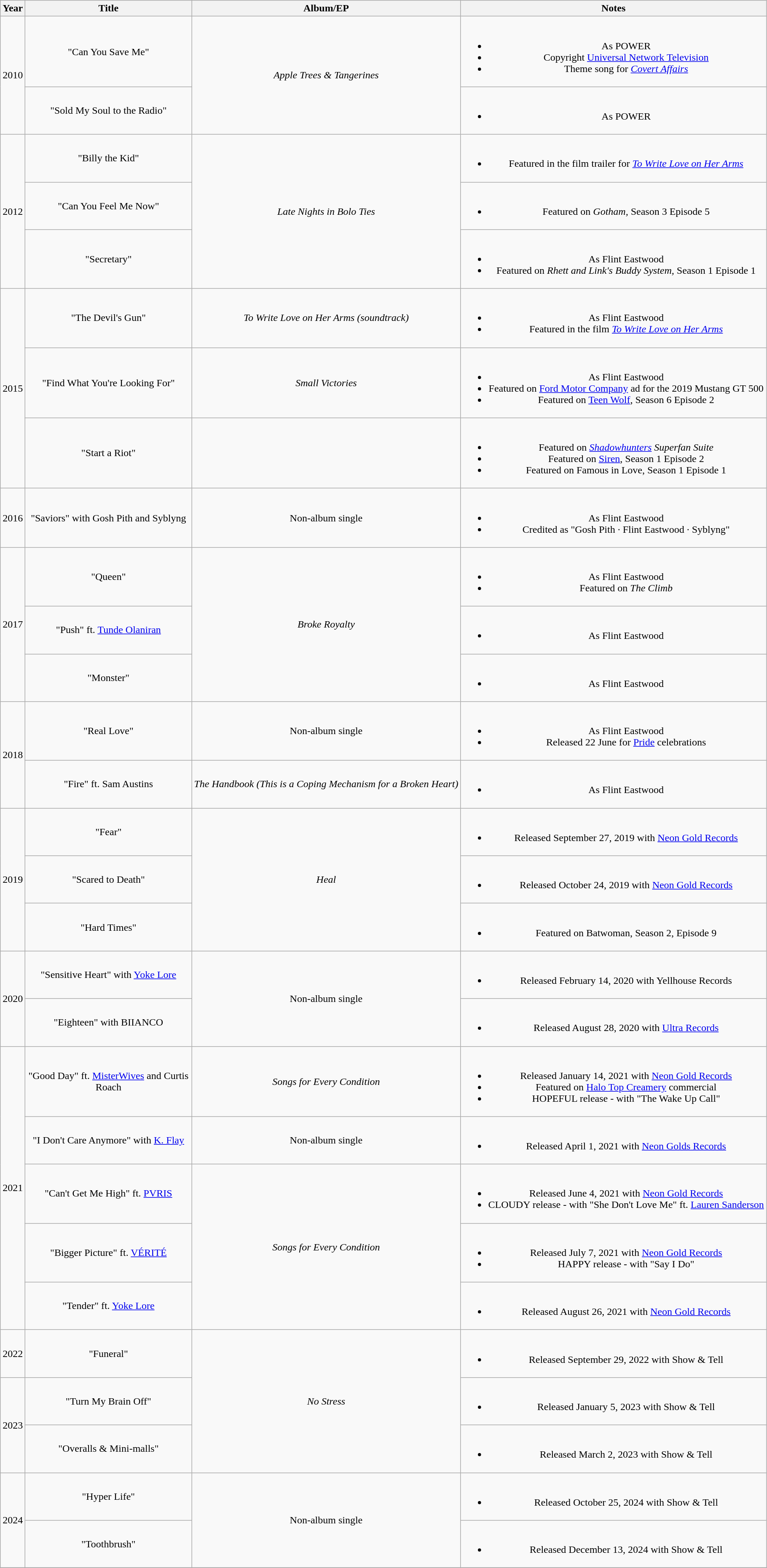<table class="wikitable plainrowheaders" style="text-align:center;">
<tr>
<th scope="col">Year</th>
<th scope="col" style="width:16em;">Title</th>
<th>Album/EP</th>
<th scope="col">Notes</th>
</tr>
<tr>
<td rowspan="2">2010</td>
<td scope="row">"Can You Save Me"</td>
<td rowspan="2"><em>Apple Trees & Tangerines</em></td>
<td><br><ul><li>As POWER</li><li>Copyright <a href='#'>Universal Network Television</a></li><li>Theme song for <em><a href='#'>Covert Affairs</a></em></li></ul></td>
</tr>
<tr>
<td scope="row">"Sold My Soul to the Radio"</td>
<td><br><ul><li>As POWER</li></ul></td>
</tr>
<tr>
<td rowspan="3">2012</td>
<td scope="row">"Billy the Kid"</td>
<td rowspan="3"><em>Late Nights in Bolo Ties</em></td>
<td><br><ul><li>Featured in the film trailer for <em><a href='#'>To Write Love on Her Arms</a></em></li></ul></td>
</tr>
<tr>
<td scope="row">"Can You Feel Me Now"</td>
<td><br><ul><li>Featured on <em>Gotham,</em> Season 3 Episode 5</li></ul></td>
</tr>
<tr>
<td scope="row">"Secretary"</td>
<td><br><ul><li>As Flint Eastwood</li><li>Featured on <em>Rhett and Link's Buddy System,</em> Season 1 Episode 1</li></ul></td>
</tr>
<tr>
<td rowspan="3">2015</td>
<td scope="row">"The Devil's Gun"</td>
<td><em>To Write Love on Her Arms (soundtrack)</em></td>
<td><br><ul><li>As Flint Eastwood</li><li>Featured in the film <em><a href='#'>To Write Love on Her Arms</a></em></li></ul></td>
</tr>
<tr>
<td scope="row">"Find What You're Looking For"</td>
<td><em>Small Victories</em></td>
<td><br><ul><li>As Flint Eastwood</li><li>Featured on <a href='#'>Ford Motor Company</a> ad for the 2019 Mustang GT 500</li><li>Featured on <a href='#'>Teen Wolf</a>, Season 6 Episode 2</li></ul></td>
</tr>
<tr>
<td scope="row">"Start a Riot"</td>
<td></td>
<td><br><ul><li>Featured on <em><a href='#'>Shadowhunters</a> Superfan Suite</em></li><li>Featured on <a href='#'>Siren</a>, Season 1 Episode 2</li><li>Featured on Famous in Love, Season 1 Episode 1</li></ul></td>
</tr>
<tr>
<td rowspan="1">2016</td>
<td scope="row">"Saviors" with Gosh Pith and Syblyng</td>
<td>Non-album single</td>
<td><br><ul><li>As Flint Eastwood</li><li>Credited as "Gosh Pith · Flint Eastwood · Syblyng"</li></ul></td>
</tr>
<tr>
<td rowspan="3">2017</td>
<td scope="row">"Queen"</td>
<td rowspan="3"><em>Broke Royalty</em></td>
<td><br><ul><li>As Flint Eastwood</li><li>Featured on <em>The Climb</em></li></ul></td>
</tr>
<tr>
<td scope="row">"Push" ft. <a href='#'>Tunde Olaniran</a></td>
<td><br><ul><li>As Flint Eastwood</li></ul></td>
</tr>
<tr>
<td scope="row">"Monster"</td>
<td><br><ul><li>As Flint Eastwood</li></ul></td>
</tr>
<tr>
<td rowspan="2">2018</td>
<td scope="row">"Real Love"</td>
<td>Non-album single</td>
<td><br><ul><li>As Flint Eastwood</li><li>Released 22 June for <a href='#'>Pride</a> celebrations</li></ul></td>
</tr>
<tr>
<td scope="row">"Fire" ft. Sam Austins</td>
<td><em>The Handbook (This is a Coping Mechanism for  a Broken Heart)</em></td>
<td><br><ul><li>As Flint Eastwood</li></ul></td>
</tr>
<tr>
<td rowspan="3">2019</td>
<td>"Fear"</td>
<td rowspan="3"><em>Heal</em></td>
<td><br><ul><li>Released September 27, 2019 with <a href='#'>Neon Gold Records</a></li></ul></td>
</tr>
<tr>
<td>"Scared to Death"</td>
<td><br><ul><li>Released October 24, 2019 with <a href='#'>Neon Gold Records</a></li></ul></td>
</tr>
<tr>
<td scope="row">"Hard Times"</td>
<td><br><ul><li>Featured on Batwoman, Season 2, Episode 9</li></ul></td>
</tr>
<tr>
<td rowspan="2">2020</td>
<td scope="row">"Sensitive Heart" with <a href='#'>Yoke Lore</a></td>
<td rowspan="2">Non-album single</td>
<td><br><ul><li>Released February 14, 2020 with Yellhouse Records</li></ul></td>
</tr>
<tr>
<td scope="row">"Eighteen" with BIIANCO</td>
<td><br><ul><li>Released August 28, 2020 with <a href='#'>Ultra Records</a></li></ul></td>
</tr>
<tr>
<td rowspan="5">2021</td>
<td scope="row">"Good Day" ft. <a href='#'>MisterWives</a> and Curtis Roach</td>
<td><em>Songs for Every Condition</em></td>
<td><br><ul><li>Released January 14, 2021 with <a href='#'>Neon Gold Records</a></li><li>Featured on <a href='#'>Halo Top Creamery</a> commercial</li><li>HOPEFUL release - with "The Wake Up Call"</li></ul></td>
</tr>
<tr>
<td scope="row">"I Don't Care Anymore" with <a href='#'>K. Flay</a></td>
<td>Non-album single</td>
<td><br><ul><li>Released April 1, 2021 with <a href='#'>Neon Golds Records</a></li></ul></td>
</tr>
<tr>
<td scope="row">"Can't Get Me High" ft. <a href='#'>PVRIS</a></td>
<td rowspan="3"><em>Songs for Every Condition</em></td>
<td><br><ul><li>Released June 4, 2021 with <a href='#'>Neon Gold Records</a></li><li>CLOUDY release - with "She Don't Love Me" ft. <a href='#'>Lauren Sanderson</a></li></ul></td>
</tr>
<tr>
<td>"Bigger Picture" ft. <a href='#'>VÉRITÉ</a></td>
<td><br><ul><li>Released July 7, 2021 with <a href='#'>Neon Gold Records</a></li><li>HAPPY release - with "Say I Do"</li></ul></td>
</tr>
<tr>
<td>"Tender" ft. <a href='#'>Yoke Lore</a></td>
<td><br><ul><li>Released August 26, 2021 with <a href='#'>Neon Gold Records</a></li></ul></td>
</tr>
<tr>
<td>2022</td>
<td>"Funeral"</td>
<td rowspan="3"><em>No Stress</em></td>
<td><br><ul><li>Released September 29, 2022 with Show & Tell</li></ul></td>
</tr>
<tr>
<td rowspan="2">2023</td>
<td>"Turn My Brain Off"</td>
<td><br><ul><li>Released January 5, 2023 with Show & Tell</li></ul></td>
</tr>
<tr>
<td>"Overalls & Mini-malls"</td>
<td><br><ul><li>Released March 2, 2023 with Show & Tell</li></ul></td>
</tr>
<tr>
<td rowspan="2">2024</td>
<td>"Hyper Life"</td>
<td rowspan="2">Non-album single</td>
<td><br><ul><li>Released October 25, 2024 with Show & Tell</li></ul></td>
</tr>
<tr>
<td>"Toothbrush"</td>
<td><br><ul><li>Released December 13, 2024 with Show & Tell</li></ul></td>
</tr>
<tr>
</tr>
</table>
